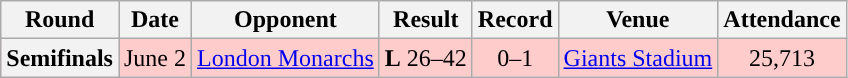<table class="wikitable" style="text-align:center;">
<tr>
<th>Round</th>
<th>Date</th>
<th>Opponent</th>
<th>Result</th>
<th>Record</th>
<th>Venue</th>
<th>Attendance</th>
</tr>
<tr style="background:#fcc">
<th>Semifinals</th>
<td>June 2</td>
<td><a href='#'>London Monarchs</a></td>
<td><strong>L</strong> 26–42</td>
<td>0–1</td>
<td><a href='#'>Giants Stadium</a></td>
<td>25,713</td>
</tr>
</table>
